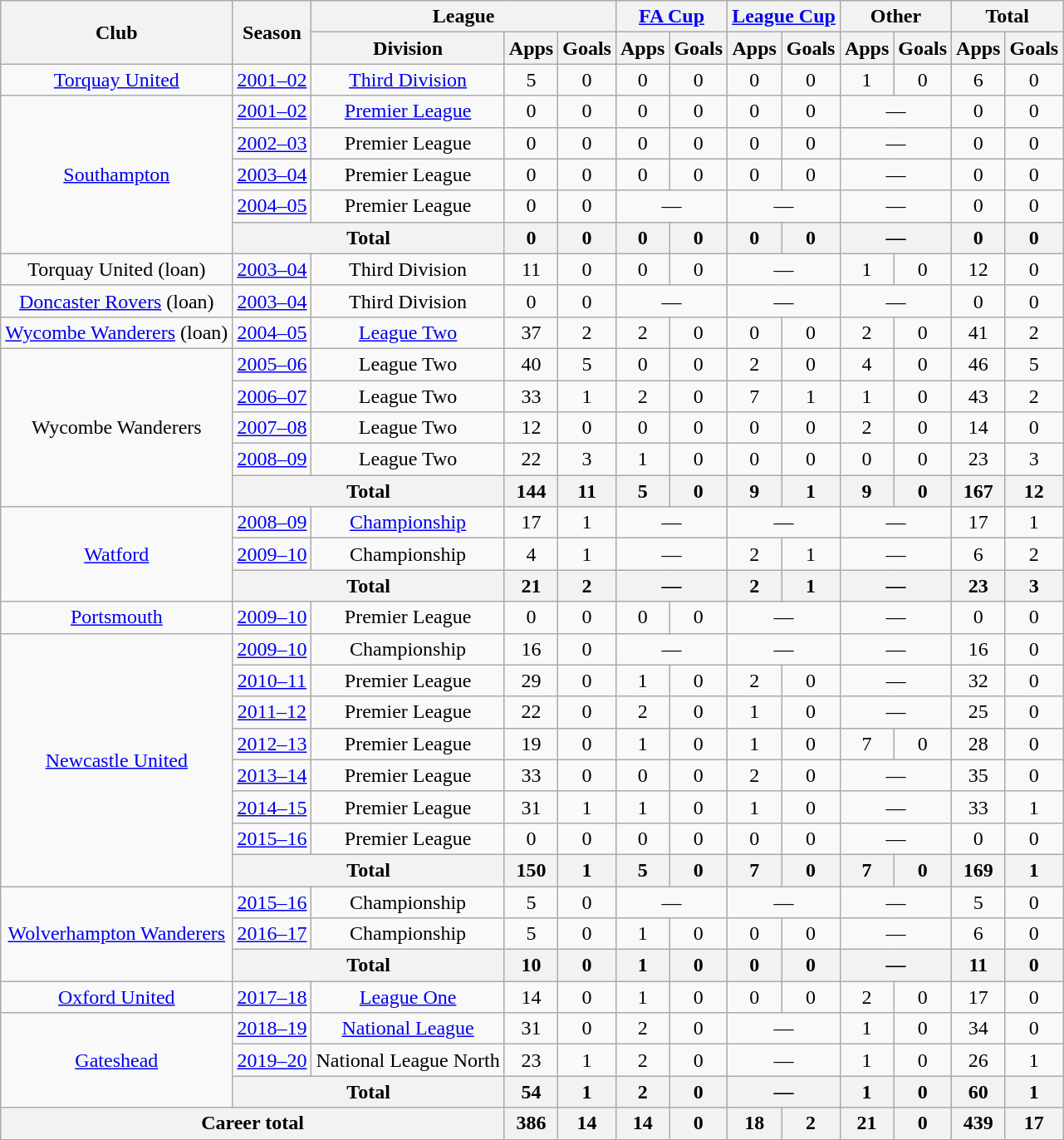<table class=wikitable style=text-align:center>
<tr>
<th rowspan=2>Club</th>
<th rowspan=2>Season</th>
<th colspan=3>League</th>
<th colspan=2><a href='#'>FA Cup</a></th>
<th colspan=2><a href='#'>League Cup</a></th>
<th colspan=2>Other</th>
<th colspan=2>Total</th>
</tr>
<tr>
<th>Division</th>
<th>Apps</th>
<th>Goals</th>
<th>Apps</th>
<th>Goals</th>
<th>Apps</th>
<th>Goals</th>
<th>Apps</th>
<th>Goals</th>
<th>Apps</th>
<th>Goals</th>
</tr>
<tr>
<td><a href='#'>Torquay United</a></td>
<td><a href='#'>2001–02</a></td>
<td><a href='#'>Third Division</a></td>
<td>5</td>
<td>0</td>
<td>0</td>
<td>0</td>
<td>0</td>
<td>0</td>
<td>1</td>
<td>0</td>
<td>6</td>
<td>0</td>
</tr>
<tr>
<td rowspan=5><a href='#'>Southampton</a></td>
<td><a href='#'>2001–02</a></td>
<td><a href='#'>Premier League</a></td>
<td>0</td>
<td>0</td>
<td>0</td>
<td>0</td>
<td>0</td>
<td>0</td>
<td colspan=2>—</td>
<td>0</td>
<td>0</td>
</tr>
<tr>
<td><a href='#'>2002–03</a></td>
<td>Premier League</td>
<td>0</td>
<td>0</td>
<td>0</td>
<td>0</td>
<td>0</td>
<td>0</td>
<td colspan=2>—</td>
<td>0</td>
<td>0</td>
</tr>
<tr>
<td><a href='#'>2003–04</a></td>
<td>Premier League</td>
<td>0</td>
<td>0</td>
<td>0</td>
<td>0</td>
<td>0</td>
<td>0</td>
<td colspan=2>—</td>
<td>0</td>
<td>0</td>
</tr>
<tr>
<td><a href='#'>2004–05</a></td>
<td>Premier League</td>
<td>0</td>
<td>0</td>
<td colspan=2>—</td>
<td colspan=2>—</td>
<td colspan=2>—</td>
<td>0</td>
<td>0</td>
</tr>
<tr>
<th colspan=2>Total</th>
<th>0</th>
<th>0</th>
<th>0</th>
<th>0</th>
<th>0</th>
<th>0</th>
<th colspan=2>—</th>
<th>0</th>
<th>0</th>
</tr>
<tr>
<td>Torquay United (loan)</td>
<td><a href='#'>2003–04</a></td>
<td>Third Division</td>
<td>11</td>
<td>0</td>
<td>0</td>
<td>0</td>
<td colspan=2>—</td>
<td>1</td>
<td>0</td>
<td>12</td>
<td>0</td>
</tr>
<tr>
<td><a href='#'>Doncaster Rovers</a> (loan)</td>
<td><a href='#'>2003–04</a></td>
<td>Third Division</td>
<td>0</td>
<td>0</td>
<td colspan=2>—</td>
<td colspan=2>—</td>
<td colspan=2>—</td>
<td>0</td>
<td>0</td>
</tr>
<tr>
<td><a href='#'>Wycombe Wanderers</a> (loan)</td>
<td><a href='#'>2004–05</a></td>
<td><a href='#'>League Two</a></td>
<td>37</td>
<td>2</td>
<td>2</td>
<td>0</td>
<td>0</td>
<td>0</td>
<td>2</td>
<td>0</td>
<td>41</td>
<td>2</td>
</tr>
<tr>
<td rowspan=5>Wycombe Wanderers</td>
<td><a href='#'>2005–06</a></td>
<td>League Two</td>
<td>40</td>
<td>5</td>
<td>0</td>
<td>0</td>
<td>2</td>
<td>0</td>
<td>4</td>
<td>0</td>
<td>46</td>
<td>5</td>
</tr>
<tr>
<td><a href='#'>2006–07</a></td>
<td>League Two</td>
<td>33</td>
<td>1</td>
<td>2</td>
<td>0</td>
<td>7</td>
<td>1</td>
<td>1</td>
<td>0</td>
<td>43</td>
<td>2</td>
</tr>
<tr>
<td><a href='#'>2007–08</a></td>
<td>League Two</td>
<td>12</td>
<td>0</td>
<td>0</td>
<td>0</td>
<td>0</td>
<td>0</td>
<td>2</td>
<td>0</td>
<td>14</td>
<td>0</td>
</tr>
<tr>
<td><a href='#'>2008–09</a></td>
<td>League Two</td>
<td>22</td>
<td>3</td>
<td>1</td>
<td>0</td>
<td>0</td>
<td>0</td>
<td>0</td>
<td>0</td>
<td>23</td>
<td>3</td>
</tr>
<tr>
<th colspan=2>Total</th>
<th>144</th>
<th>11</th>
<th>5</th>
<th>0</th>
<th>9</th>
<th>1</th>
<th>9</th>
<th>0</th>
<th>167</th>
<th>12</th>
</tr>
<tr>
<td rowspan=3><a href='#'>Watford</a></td>
<td><a href='#'>2008–09</a></td>
<td><a href='#'>Championship</a></td>
<td>17</td>
<td>1</td>
<td colspan=2>—</td>
<td colspan=2>—</td>
<td colspan=2>—</td>
<td>17</td>
<td>1</td>
</tr>
<tr>
<td><a href='#'>2009–10</a></td>
<td>Championship</td>
<td>4</td>
<td>1</td>
<td colspan=2>—</td>
<td>2</td>
<td>1</td>
<td colspan=2>—</td>
<td>6</td>
<td>2</td>
</tr>
<tr>
<th colspan=2>Total</th>
<th>21</th>
<th>2</th>
<th colspan=2>—</th>
<th>2</th>
<th>1</th>
<th colspan=2>—</th>
<th>23</th>
<th>3</th>
</tr>
<tr>
<td><a href='#'>Portsmouth</a></td>
<td><a href='#'>2009–10</a></td>
<td>Premier League</td>
<td>0</td>
<td>0</td>
<td>0</td>
<td>0</td>
<td colspan=2>—</td>
<td colspan=2>—</td>
<td>0</td>
<td>0</td>
</tr>
<tr>
<td rowspan=8><a href='#'>Newcastle United</a></td>
<td><a href='#'>2009–10</a></td>
<td>Championship</td>
<td>16</td>
<td>0</td>
<td colspan=2>—</td>
<td colspan=2>—</td>
<td colspan=2>—</td>
<td>16</td>
<td>0</td>
</tr>
<tr>
<td><a href='#'>2010–11</a></td>
<td>Premier League</td>
<td>29</td>
<td>0</td>
<td>1</td>
<td>0</td>
<td>2</td>
<td>0</td>
<td colspan=2>—</td>
<td>32</td>
<td>0</td>
</tr>
<tr>
<td><a href='#'>2011–12</a></td>
<td>Premier League</td>
<td>22</td>
<td>0</td>
<td>2</td>
<td>0</td>
<td>1</td>
<td>0</td>
<td colspan=2>—</td>
<td>25</td>
<td>0</td>
</tr>
<tr>
<td><a href='#'>2012–13</a></td>
<td>Premier League</td>
<td>19</td>
<td>0</td>
<td>1</td>
<td>0</td>
<td>1</td>
<td>0</td>
<td>7</td>
<td>0</td>
<td>28</td>
<td>0</td>
</tr>
<tr>
<td><a href='#'>2013–14</a></td>
<td>Premier League</td>
<td>33</td>
<td>0</td>
<td>0</td>
<td>0</td>
<td>2</td>
<td>0</td>
<td colspan=2>—</td>
<td>35</td>
<td>0</td>
</tr>
<tr>
<td><a href='#'>2014–15</a></td>
<td>Premier League</td>
<td>31</td>
<td>1</td>
<td>1</td>
<td>0</td>
<td>1</td>
<td>0</td>
<td colspan=2>—</td>
<td>33</td>
<td>1</td>
</tr>
<tr>
<td><a href='#'>2015–16</a></td>
<td>Premier League</td>
<td>0</td>
<td>0</td>
<td>0</td>
<td>0</td>
<td>0</td>
<td>0</td>
<td colspan=2>—</td>
<td>0</td>
<td>0</td>
</tr>
<tr>
<th colspan=2>Total</th>
<th>150</th>
<th>1</th>
<th>5</th>
<th>0</th>
<th>7</th>
<th>0</th>
<th>7</th>
<th>0</th>
<th>169</th>
<th>1</th>
</tr>
<tr>
<td rowspan=3><a href='#'>Wolverhampton Wanderers</a></td>
<td><a href='#'>2015–16</a></td>
<td>Championship</td>
<td>5</td>
<td>0</td>
<td colspan=2>—</td>
<td colspan=2>—</td>
<td colspan=2>—</td>
<td>5</td>
<td>0</td>
</tr>
<tr>
<td><a href='#'>2016–17</a></td>
<td>Championship</td>
<td>5</td>
<td>0</td>
<td>1</td>
<td>0</td>
<td>0</td>
<td>0</td>
<td colspan=2>—</td>
<td>6</td>
<td>0</td>
</tr>
<tr>
<th colspan=2>Total</th>
<th>10</th>
<th>0</th>
<th>1</th>
<th>0</th>
<th>0</th>
<th>0</th>
<th colspan=2>—</th>
<th>11</th>
<th>0</th>
</tr>
<tr>
<td><a href='#'>Oxford United</a></td>
<td><a href='#'>2017–18</a></td>
<td><a href='#'>League One</a></td>
<td>14</td>
<td>0</td>
<td>1</td>
<td>0</td>
<td>0</td>
<td>0</td>
<td>2</td>
<td>0</td>
<td>17</td>
<td>0</td>
</tr>
<tr>
<td rowspan=3><a href='#'>Gateshead</a></td>
<td><a href='#'>2018–19</a></td>
<td><a href='#'>National League</a></td>
<td>31</td>
<td>0</td>
<td>2</td>
<td>0</td>
<td colspan=2>—</td>
<td>1</td>
<td>0</td>
<td>34</td>
<td>0</td>
</tr>
<tr>
<td><a href='#'>2019–20</a></td>
<td>National League North</td>
<td>23</td>
<td>1</td>
<td>2</td>
<td>0</td>
<td colspan=2>—</td>
<td>1</td>
<td>0</td>
<td>26</td>
<td>1</td>
</tr>
<tr>
<th colspan=2>Total</th>
<th>54</th>
<th>1</th>
<th>2</th>
<th>0</th>
<th colspan=2>—</th>
<th>1</th>
<th>0</th>
<th>60</th>
<th>1</th>
</tr>
<tr>
<th colspan=3>Career total</th>
<th>386</th>
<th>14</th>
<th>14</th>
<th>0</th>
<th>18</th>
<th>2</th>
<th>21</th>
<th>0</th>
<th>439</th>
<th>17</th>
</tr>
</table>
